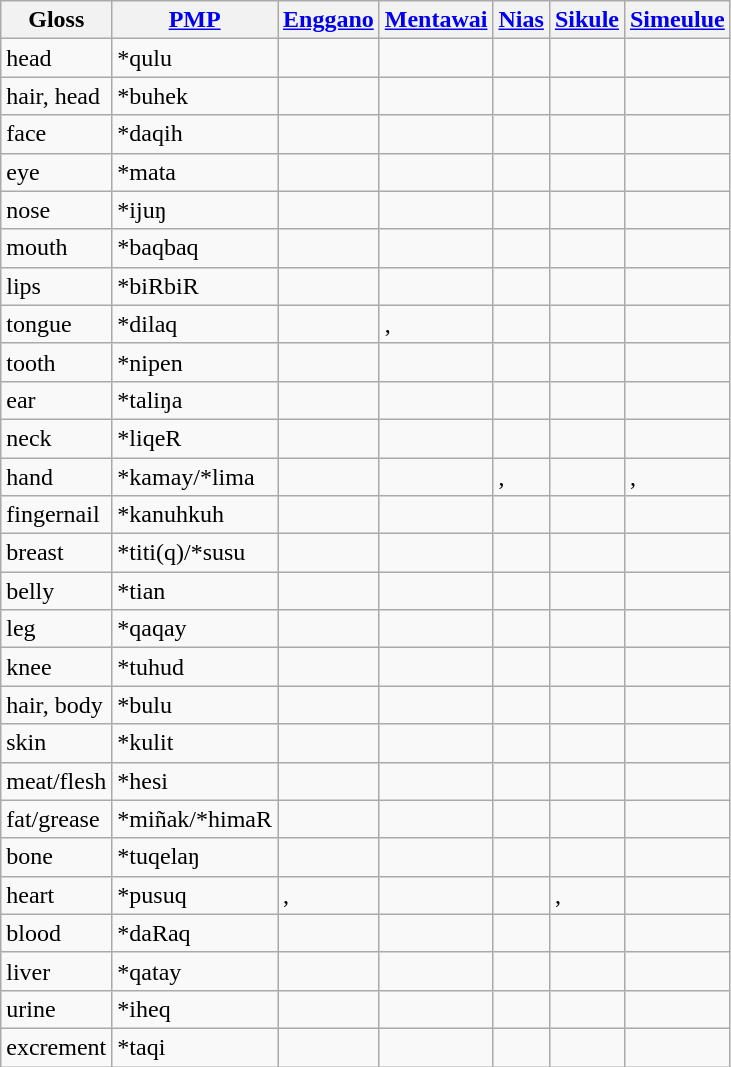<table class="wikitable sortable">
<tr>
<th>Gloss</th>
<th><a href='#'>PMP</a></th>
<th><a href='#'>Enggano</a></th>
<th><a href='#'>Mentawai</a></th>
<th><a href='#'>Nias</a></th>
<th><a href='#'>Sikule</a></th>
<th><a href='#'>Simeulue</a></th>
</tr>
<tr>
<td>head</td>
<td>*qulu</td>
<td></td>
<td></td>
<td></td>
<td></td>
<td></td>
</tr>
<tr>
<td>hair, head</td>
<td>*buhek</td>
<td></td>
<td></td>
<td></td>
<td></td>
<td></td>
</tr>
<tr>
<td>face</td>
<td>*daqih</td>
<td></td>
<td></td>
<td></td>
<td></td>
<td></td>
</tr>
<tr>
<td>eye</td>
<td>*mata</td>
<td></td>
<td></td>
<td></td>
<td></td>
<td></td>
</tr>
<tr>
<td>nose</td>
<td>*ijuŋ</td>
<td></td>
<td></td>
<td></td>
<td></td>
<td></td>
</tr>
<tr>
<td>mouth</td>
<td>*baqbaq</td>
<td></td>
<td></td>
<td></td>
<td></td>
<td></td>
</tr>
<tr>
<td>lips</td>
<td>*biRbiR</td>
<td></td>
<td></td>
<td></td>
<td></td>
<td></td>
</tr>
<tr>
<td>tongue</td>
<td>*dilaq</td>
<td></td>
<td>, </td>
<td></td>
<td></td>
<td></td>
</tr>
<tr>
<td>tooth</td>
<td>*nipen</td>
<td></td>
<td></td>
<td></td>
<td></td>
<td></td>
</tr>
<tr>
<td>ear</td>
<td>*taliŋa</td>
<td></td>
<td></td>
<td></td>
<td></td>
<td></td>
</tr>
<tr>
<td>neck</td>
<td>*liqeR</td>
<td></td>
<td></td>
<td></td>
<td></td>
<td></td>
</tr>
<tr>
<td>hand</td>
<td>*kamay/*lima</td>
<td></td>
<td></td>
<td>, </td>
<td></td>
<td>, </td>
</tr>
<tr>
<td>fingernail</td>
<td>*kanuhkuh</td>
<td></td>
<td></td>
<td></td>
<td></td>
<td></td>
</tr>
<tr>
<td>breast</td>
<td>*titi(q)/*susu</td>
<td></td>
<td></td>
<td></td>
<td></td>
<td></td>
</tr>
<tr>
<td>belly</td>
<td>*tian</td>
<td></td>
<td></td>
<td></td>
<td></td>
<td></td>
</tr>
<tr>
<td>leg</td>
<td>*qaqay</td>
<td></td>
<td></td>
<td></td>
<td></td>
<td></td>
</tr>
<tr>
<td>knee</td>
<td>*tuhud</td>
<td></td>
<td></td>
<td></td>
<td></td>
<td></td>
</tr>
<tr>
<td>hair, body</td>
<td>*bulu</td>
<td></td>
<td></td>
<td></td>
<td></td>
<td></td>
</tr>
<tr>
<td>skin</td>
<td>*kulit</td>
<td></td>
<td></td>
<td></td>
<td></td>
<td></td>
</tr>
<tr>
<td>meat/flesh</td>
<td>*hesi</td>
<td></td>
<td></td>
<td></td>
<td></td>
<td></td>
</tr>
<tr>
<td>fat/grease</td>
<td>*miñak/*himaR</td>
<td></td>
<td></td>
<td></td>
<td></td>
<td></td>
</tr>
<tr>
<td>bone</td>
<td>*tuqelaŋ</td>
<td></td>
<td></td>
<td></td>
<td></td>
<td></td>
</tr>
<tr>
<td>heart</td>
<td>*pusuq</td>
<td>, </td>
<td></td>
<td></td>
<td>, </td>
<td></td>
</tr>
<tr>
<td>blood</td>
<td>*daRaq</td>
<td></td>
<td></td>
<td></td>
<td></td>
<td></td>
</tr>
<tr>
<td>liver</td>
<td>*qatay</td>
<td></td>
<td></td>
<td></td>
<td></td>
<td></td>
</tr>
<tr>
<td>urine</td>
<td>*iheq</td>
<td></td>
<td></td>
<td></td>
<td></td>
<td></td>
</tr>
<tr>
<td>excrement</td>
<td>*taqi</td>
<td></td>
<td></td>
<td></td>
<td></td>
<td></td>
</tr>
</table>
